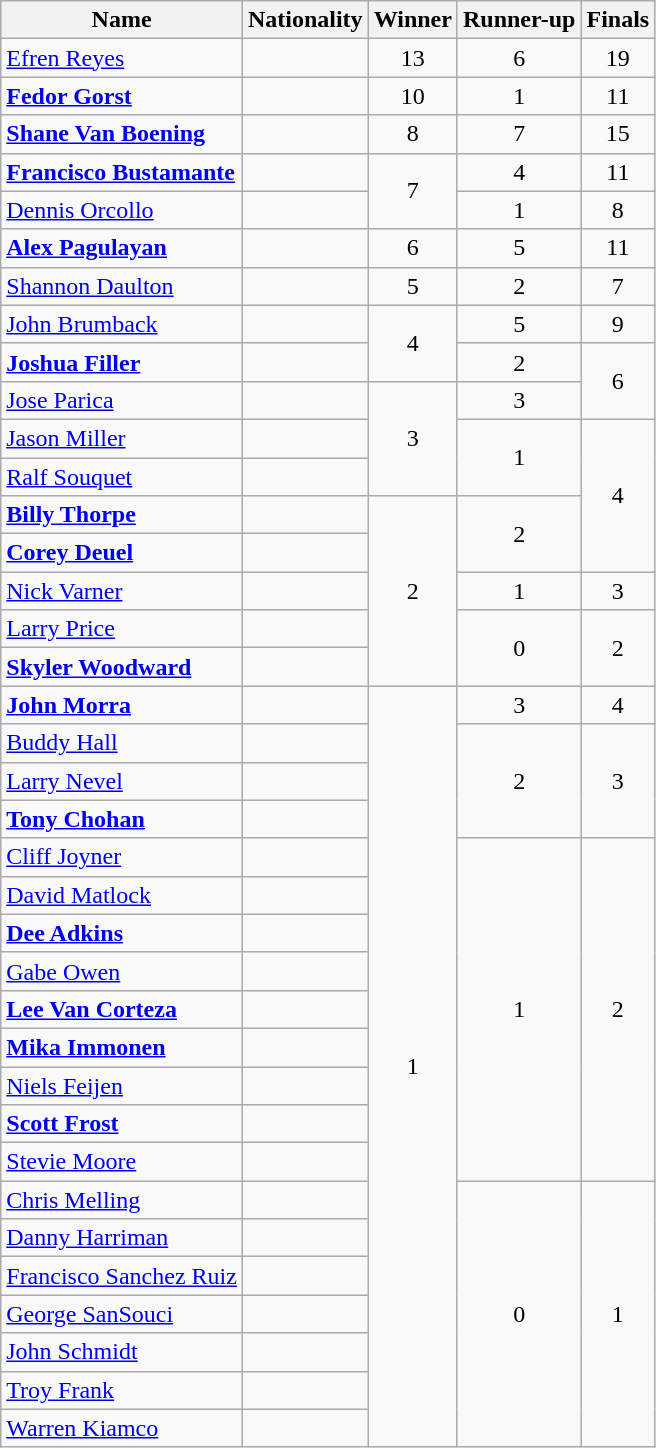<table class="wikitable sortable" style="font-size:100%; text-align: center;">
<tr>
<th>Name</th>
<th>Nationality</th>
<th>Winner</th>
<th>Runner-up</th>
<th>Finals</th>
</tr>
<tr>
<td align="left"><a href='#'>Efren Reyes</a></td>
<td align="left"></td>
<td>13</td>
<td>6</td>
<td>19</td>
</tr>
<tr>
<td align="left"><strong><a href='#'>Fedor Gorst</a></strong></td>
<td align="left"></td>
<td>10</td>
<td>1</td>
<td>11</td>
</tr>
<tr>
<td align="left"><strong><a href='#'>Shane Van Boening</a></strong></td>
<td align="left"></td>
<td>8</td>
<td>7</td>
<td>15</td>
</tr>
<tr>
<td align="left"><strong><a href='#'>Francisco Bustamante</a></strong></td>
<td align="left"></td>
<td rowspan="2">7</td>
<td>4</td>
<td>11</td>
</tr>
<tr>
<td align="left"><a href='#'>Dennis Orcollo</a></td>
<td align="left"></td>
<td>1</td>
<td>8</td>
</tr>
<tr>
<td align="left"><strong><a href='#'>Alex Pagulayan</a></strong></td>
<td align="left"></td>
<td>6</td>
<td>5</td>
<td>11</td>
</tr>
<tr>
<td align="left"><a href='#'>Shannon Daulton</a></td>
<td align="left"></td>
<td>5</td>
<td>2</td>
<td>7</td>
</tr>
<tr>
<td align="left"><a href='#'>John Brumback</a></td>
<td align="left"></td>
<td rowspan="2">4</td>
<td>5</td>
<td>9</td>
</tr>
<tr>
<td align="left"><strong><a href='#'>Joshua Filler</a></strong></td>
<td align="left"></td>
<td>2</td>
<td rowspan="2">6</td>
</tr>
<tr>
<td align="left"><a href='#'>Jose Parica</a></td>
<td align="left"></td>
<td rowspan="3">3</td>
<td>3</td>
</tr>
<tr>
<td align="left"><a href='#'>Jason Miller</a></td>
<td align="left"></td>
<td rowspan="2">1</td>
<td rowspan="4">4</td>
</tr>
<tr>
<td align="left"><a href='#'>Ralf Souquet</a></td>
<td align="left"></td>
</tr>
<tr>
<td align="left"><strong><a href='#'>Billy Thorpe</a></strong></td>
<td align="left"></td>
<td rowspan="5">2</td>
<td rowspan="2">2</td>
</tr>
<tr>
<td align="left"><strong><a href='#'>Corey Deuel</a></strong></td>
<td align="left"></td>
</tr>
<tr>
<td align="left"><a href='#'>Nick Varner</a></td>
<td align="left"></td>
<td>1</td>
<td>3</td>
</tr>
<tr>
<td align="left"><a href='#'>Larry Price</a></td>
<td align="left"></td>
<td rowspan="2">0</td>
<td rowspan="2">2</td>
</tr>
<tr>
<td align="left"><strong><a href='#'>Skyler Woodward</a></strong></td>
<td align="left"></td>
</tr>
<tr>
<td align="left"><strong><a href='#'>John Morra</a></strong></td>
<td align="left"></td>
<td rowspan="20">1</td>
<td>3</td>
<td>4</td>
</tr>
<tr>
<td align="left"><a href='#'>Buddy Hall</a></td>
<td align="left"></td>
<td rowspan="3">2</td>
<td rowspan="3">3</td>
</tr>
<tr>
<td align="left"><a href='#'>Larry Nevel</a></td>
<td align="left"></td>
</tr>
<tr>
<td align="left"><strong><a href='#'>Tony Chohan</a></strong></td>
<td align="left"></td>
</tr>
<tr>
<td align="left"><a href='#'>Cliff Joyner</a></td>
<td align="left"></td>
<td rowspan="9">1</td>
<td rowspan="9">2</td>
</tr>
<tr>
<td align="left"><a href='#'>David Matlock</a></td>
<td align="left"></td>
</tr>
<tr>
<td align="left"><strong><a href='#'>Dee Adkins</a></strong></td>
<td align="left"></td>
</tr>
<tr>
<td align="left"><a href='#'>Gabe Owen</a></td>
<td align="left"></td>
</tr>
<tr>
<td align="left"><strong><a href='#'>Lee Van Corteza</a></strong></td>
<td align="left"></td>
</tr>
<tr>
<td align="left"><strong><a href='#'>Mika Immonen</a></strong></td>
<td align="left"></td>
</tr>
<tr>
<td align="left"><a href='#'>Niels Feijen</a></td>
<td align="left"></td>
</tr>
<tr>
<td align="left"><strong><a href='#'>Scott Frost</a></strong></td>
<td align="left"></td>
</tr>
<tr>
<td align="left"><a href='#'>Stevie Moore</a></td>
<td align="left"></td>
</tr>
<tr>
<td align="left"><a href='#'>Chris Melling</a></td>
<td align="left"></td>
<td rowspan="7">0</td>
<td rowspan="7">1</td>
</tr>
<tr>
<td align="left"><a href='#'>Danny Harriman</a></td>
<td align="left"></td>
</tr>
<tr>
<td align="left"><a href='#'>Francisco Sanchez Ruiz</a></td>
<td align="left"></td>
</tr>
<tr>
<td align="left"><a href='#'>George SanSouci</a></td>
<td align="left"></td>
</tr>
<tr>
<td align="left"><a href='#'>John Schmidt</a></td>
<td align="left"></td>
</tr>
<tr>
<td align="left"><a href='#'>Troy Frank</a></td>
<td align="left"></td>
</tr>
<tr>
<td align="left"><a href='#'>Warren Kiamco</a></td>
<td align="left"></td>
</tr>
</table>
